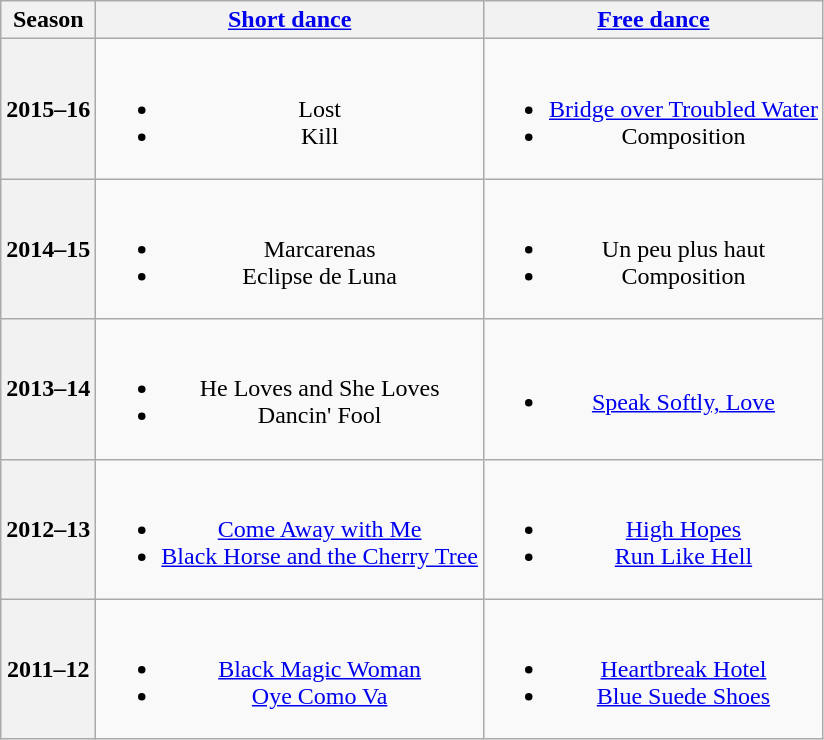<table class=wikitable style=text-align:center>
<tr>
<th>Season</th>
<th><a href='#'>Short dance</a></th>
<th><a href='#'>Free dance</a></th>
</tr>
<tr>
<th>2015–16 <br></th>
<td><br><ul><li>Lost <br></li><li>Kill <br></li></ul></td>
<td><br><ul><li><a href='#'>Bridge over Troubled Water</a> <br></li><li>Composition <br></li></ul></td>
</tr>
<tr>
<th>2014–15 <br></th>
<td><br><ul><li> Marcarenas</li><li> Eclipse de Luna</li></ul></td>
<td><br><ul><li>Un peu plus haut <br></li><li>Composition <br></li></ul></td>
</tr>
<tr>
<th>2013–14 <br></th>
<td><br><ul><li>He Loves and She Loves</li><li>Dancin' Fool</li></ul></td>
<td><br><ul><li><a href='#'>Speak Softly, Love</a>   <br></li></ul></td>
</tr>
<tr>
<th>2012–13 <br></th>
<td><br><ul><li><a href='#'>Come Away with Me</a> <br></li><li><a href='#'>Black Horse and the Cherry Tree</a> <br></li></ul></td>
<td><br><ul><li><a href='#'>High Hopes</a> <br></li><li><a href='#'>Run Like Hell</a> <br></li></ul></td>
</tr>
<tr>
<th>2011–12 <br></th>
<td><br><ul><li><a href='#'>Black Magic Woman</a></li><li><a href='#'>Oye Como Va</a></li></ul></td>
<td><br><ul><li><a href='#'>Heartbreak Hotel</a> <br></li><li><a href='#'>Blue Suede Shoes</a> <br></li></ul></td>
</tr>
</table>
